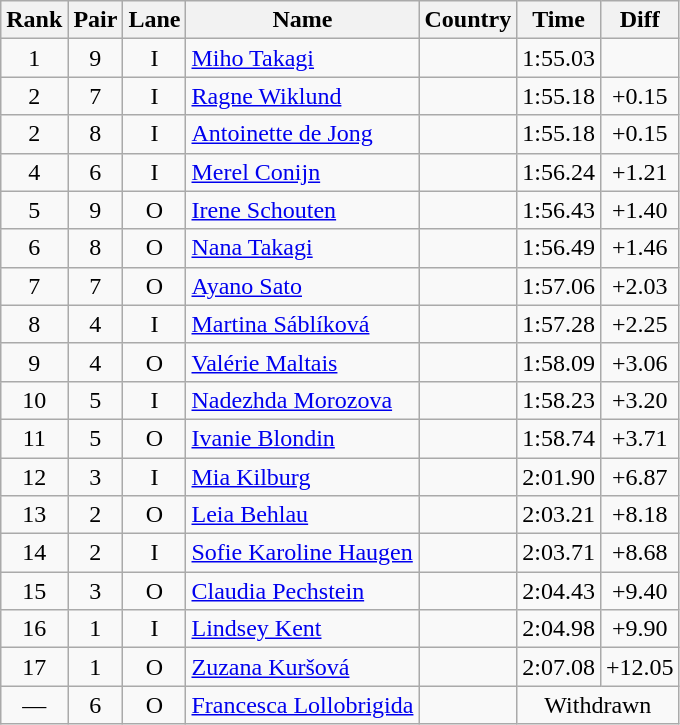<table class="wikitable sortable" style="text-align:center">
<tr>
<th>Rank</th>
<th>Pair</th>
<th>Lane</th>
<th>Name</th>
<th>Country</th>
<th>Time</th>
<th>Diff</th>
</tr>
<tr>
<td>1</td>
<td>9</td>
<td>I</td>
<td align=left><a href='#'>Miho Takagi</a></td>
<td align=left></td>
<td>1:55.03</td>
<td></td>
</tr>
<tr>
<td>2</td>
<td>7</td>
<td>I</td>
<td align=left><a href='#'>Ragne Wiklund</a></td>
<td align=left></td>
<td>1:55.18</td>
<td>+0.15</td>
</tr>
<tr>
<td>2</td>
<td>8</td>
<td>I</td>
<td align=left><a href='#'>Antoinette de Jong</a></td>
<td align=left></td>
<td>1:55.18</td>
<td>+0.15</td>
</tr>
<tr>
<td>4</td>
<td>6</td>
<td>I</td>
<td align=left><a href='#'>Merel Conijn</a></td>
<td align=left></td>
<td>1:56.24</td>
<td>+1.21</td>
</tr>
<tr>
<td>5</td>
<td>9</td>
<td>O</td>
<td align=left><a href='#'>Irene Schouten</a></td>
<td align=left></td>
<td>1:56.43</td>
<td>+1.40</td>
</tr>
<tr>
<td>6</td>
<td>8</td>
<td>O</td>
<td align=left><a href='#'>Nana Takagi</a></td>
<td align=left></td>
<td>1:56.49</td>
<td>+1.46</td>
</tr>
<tr>
<td>7</td>
<td>7</td>
<td>O</td>
<td align=left><a href='#'>Ayano Sato</a></td>
<td align=left></td>
<td>1:57.06</td>
<td>+2.03</td>
</tr>
<tr>
<td>8</td>
<td>4</td>
<td>I</td>
<td align=left><a href='#'>Martina Sáblíková</a></td>
<td align=left></td>
<td>1:57.28</td>
<td>+2.25</td>
</tr>
<tr>
<td>9</td>
<td>4</td>
<td>O</td>
<td align=left><a href='#'>Valérie Maltais</a></td>
<td align=left></td>
<td>1:58.09</td>
<td>+3.06</td>
</tr>
<tr>
<td>10</td>
<td>5</td>
<td>I</td>
<td align=left><a href='#'>Nadezhda Morozova</a></td>
<td align=left></td>
<td>1:58.23</td>
<td>+3.20</td>
</tr>
<tr>
<td>11</td>
<td>5</td>
<td>O</td>
<td align=left><a href='#'>Ivanie Blondin</a></td>
<td align=left></td>
<td>1:58.74</td>
<td>+3.71</td>
</tr>
<tr>
<td>12</td>
<td>3</td>
<td>I</td>
<td align=left><a href='#'>Mia Kilburg</a></td>
<td align=left></td>
<td>2:01.90</td>
<td>+6.87</td>
</tr>
<tr>
<td>13</td>
<td>2</td>
<td>O</td>
<td align=left><a href='#'>Leia Behlau</a></td>
<td align=left></td>
<td>2:03.21</td>
<td>+8.18</td>
</tr>
<tr>
<td>14</td>
<td>2</td>
<td>I</td>
<td align=left><a href='#'>Sofie Karoline Haugen</a></td>
<td align=left></td>
<td>2:03.71</td>
<td>+8.68</td>
</tr>
<tr>
<td>15</td>
<td>3</td>
<td>O</td>
<td align=left><a href='#'>Claudia Pechstein</a></td>
<td align=left></td>
<td>2:04.43</td>
<td>+9.40</td>
</tr>
<tr>
<td>16</td>
<td>1</td>
<td>I</td>
<td align=left><a href='#'>Lindsey Kent</a></td>
<td align=left></td>
<td>2:04.98</td>
<td>+9.90</td>
</tr>
<tr>
<td>17</td>
<td>1</td>
<td>O</td>
<td align=left><a href='#'>Zuzana Kuršová</a></td>
<td align=left></td>
<td>2:07.08</td>
<td>+12.05</td>
</tr>
<tr>
<td>—</td>
<td>6</td>
<td>O</td>
<td align=left><a href='#'>Francesca Lollobrigida</a></td>
<td align=left></td>
<td colspan=2>Withdrawn</td>
</tr>
</table>
